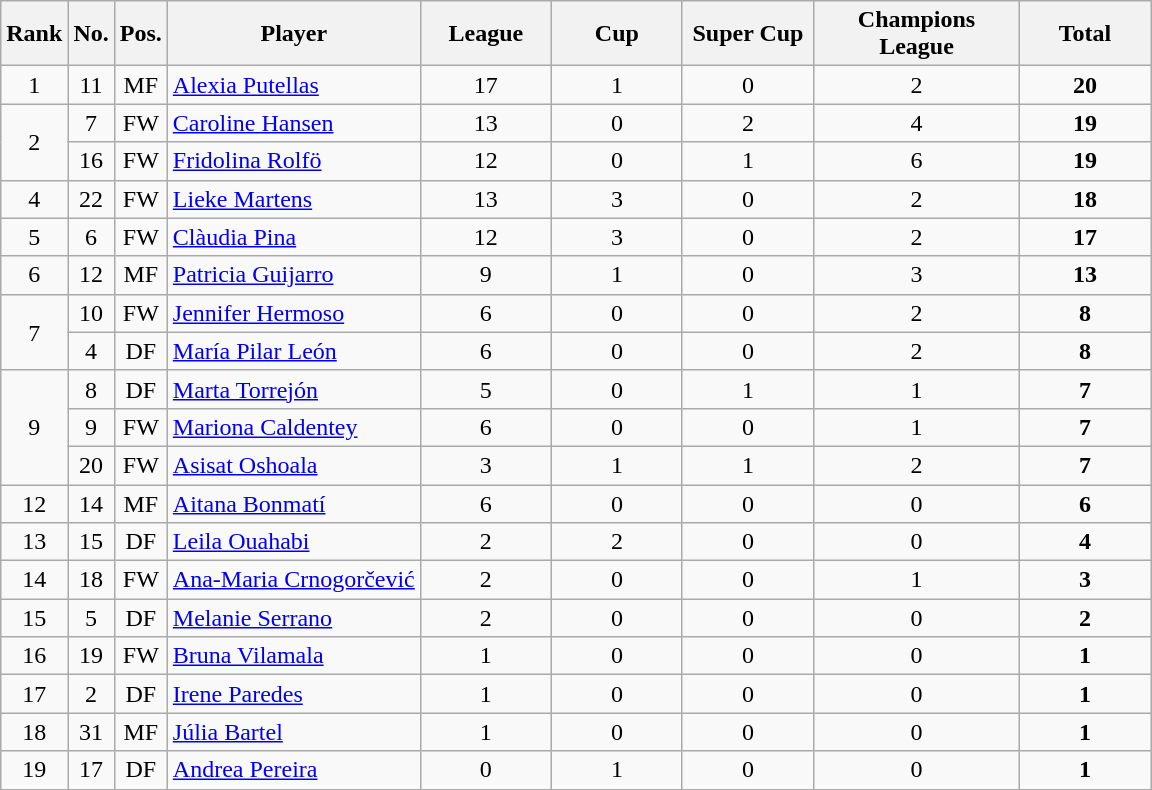<table class="wikitable sortable alternance" style="text-align:center">
<tr>
<th>Rank</th>
<th>No.</th>
<th>Pos.</th>
<th>Player</th>
<th width="80">League</th>
<th width="80">Cup</th>
<th width="80">Super Cup</th>
<th width="130">Champions League</th>
<th width="80">Total</th>
</tr>
<tr>
<td>1</td>
<td>11</td>
<td>MF</td>
<td align=left> <a href='#'>Alexia Putellas</a></td>
<td>17</td>
<td>1</td>
<td>0</td>
<td>2</td>
<td><strong>20</strong></td>
</tr>
<tr>
<td rowspan=2>2</td>
<td>7</td>
<td>FW</td>
<td align=left> <a href='#'>Caroline Hansen</a></td>
<td>13</td>
<td>0</td>
<td>2</td>
<td>4</td>
<td><strong>19</strong></td>
</tr>
<tr>
<td>16</td>
<td>FW</td>
<td align="left"> <a href='#'>Fridolina Rolfö</a></td>
<td>12</td>
<td>0</td>
<td>1</td>
<td>6</td>
<td><strong>19</strong></td>
</tr>
<tr>
<td>4</td>
<td>22</td>
<td>FW</td>
<td align="left"> <a href='#'>Lieke Martens</a></td>
<td>13</td>
<td>3</td>
<td>0</td>
<td>2</td>
<td><strong>18</strong></td>
</tr>
<tr>
<td>5</td>
<td>6</td>
<td>FW</td>
<td align=left> <a href='#'>Clàudia Pina</a></td>
<td>12</td>
<td>3</td>
<td>0</td>
<td>2</td>
<td><strong>17</strong></td>
</tr>
<tr>
<td>6</td>
<td>12</td>
<td>MF</td>
<td align=left> <a href='#'>Patricia Guijarro</a></td>
<td>9</td>
<td>1</td>
<td>0</td>
<td>3</td>
<td><strong>13</strong></td>
</tr>
<tr>
<td rowspan="2">7</td>
<td>10</td>
<td>FW</td>
<td align=left> <a href='#'>Jennifer Hermoso</a></td>
<td>6</td>
<td>0</td>
<td>0</td>
<td>2</td>
<td><strong>8</strong></td>
</tr>
<tr>
<td>4</td>
<td>DF</td>
<td align=left> <a href='#'>María Pilar León</a></td>
<td>6</td>
<td>0</td>
<td>0</td>
<td>2</td>
<td><strong>8</strong></td>
</tr>
<tr>
<td rowspan="3">9</td>
<td>8</td>
<td>DF</td>
<td align=left> <a href='#'>Marta Torrejón</a></td>
<td>5</td>
<td>0</td>
<td>1</td>
<td>1</td>
<td><strong>7</strong></td>
</tr>
<tr>
<td>9</td>
<td>FW</td>
<td align="left"> <a href='#'>Mariona Caldentey</a></td>
<td>6</td>
<td>0</td>
<td>0</td>
<td>1</td>
<td><strong>7</strong></td>
</tr>
<tr>
<td>20</td>
<td>FW</td>
<td align=left> <a href='#'>Asisat Oshoala</a></td>
<td>3</td>
<td>1</td>
<td>1</td>
<td>2</td>
<td><strong>7</strong></td>
</tr>
<tr>
<td>12</td>
<td>14</td>
<td>MF</td>
<td align="left"> <a href='#'>Aitana Bonmatí</a></td>
<td>6</td>
<td>0</td>
<td>0</td>
<td>0</td>
<td><strong>6</strong></td>
</tr>
<tr>
<td>13</td>
<td>15</td>
<td>DF</td>
<td align=left> <a href='#'>Leila Ouahabi</a></td>
<td>2</td>
<td>2</td>
<td>0</td>
<td>0</td>
<td><strong>4</strong></td>
</tr>
<tr>
<td>14</td>
<td>18</td>
<td>FW</td>
<td align=left> <a href='#'>Ana-Maria Crnogorčević</a></td>
<td>2</td>
<td>0</td>
<td>0</td>
<td>1</td>
<td><strong>3</strong></td>
</tr>
<tr>
<td>15</td>
<td>5</td>
<td>DF</td>
<td align=left> <a href='#'>Melanie Serrano</a></td>
<td>2</td>
<td>0</td>
<td>0</td>
<td>0</td>
<td><strong>2</strong></td>
</tr>
<tr>
<td>16</td>
<td>19</td>
<td>FW</td>
<td align=left> <a href='#'>Bruna Vilamala</a></td>
<td>1</td>
<td>0</td>
<td>0</td>
<td>0</td>
<td><strong>1</strong></td>
</tr>
<tr>
<td>17</td>
<td>2</td>
<td>DF</td>
<td align=left> <a href='#'>Irene Paredes</a></td>
<td>1</td>
<td>0</td>
<td>0</td>
<td>0</td>
<td><strong>1</strong></td>
</tr>
<tr>
<td>18</td>
<td>31</td>
<td>MF</td>
<td align=left> <a href='#'>Júlia Bartel</a></td>
<td>1</td>
<td>0</td>
<td>0</td>
<td>0</td>
<td><strong>1</strong></td>
</tr>
<tr>
<td>19</td>
<td>17</td>
<td>DF</td>
<td align=left> <a href='#'>Andrea Pereira</a></td>
<td>0</td>
<td>1</td>
<td>0</td>
<td>0</td>
<td><strong>1</strong></td>
</tr>
</table>
